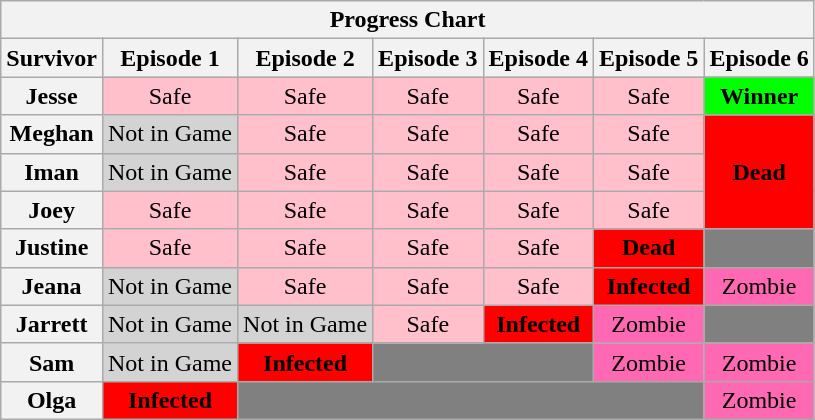<table class="wikitable" style="text-align:center">
<tr>
<th colspan="8">Progress Chart</th>
</tr>
<tr>
<th>Survivor</th>
<th>Episode 1</th>
<th>Episode 2</th>
<th>Episode 3</th>
<th>Episode 4</th>
<th>Episode 5</th>
<th>Episode 6</th>
</tr>
<tr>
<th>Jesse</th>
<td bgcolor="pink">Safe</td>
<td bgcolor="pink">Safe</td>
<td bgcolor="pink">Safe</td>
<td bgcolor="pink">Safe</td>
<td bgcolor="pink">Safe</td>
<td bgcolor="lime"><strong>Winner</strong></td>
</tr>
<tr>
<th>Meghan</th>
<td bgcolor="lightgray">Not in Game</td>
<td bgcolor="pink">Safe</td>
<td bgcolor="pink">Safe</td>
<td bgcolor="pink">Safe</td>
<td bgcolor="pink">Safe</td>
<td rowspan="3" bgcolor="red"><strong>Dead</strong></td>
</tr>
<tr>
<th>Iman</th>
<td bgcolor="lightgrey">Not in Game</td>
<td bgcolor="pink">Safe</td>
<td bgcolor="pink">Safe</td>
<td ' bgcolor="pink">Safe</td>
<td bgcolor="pink">Safe</td>
</tr>
<tr>
<th>Joey</th>
<td bgcolor="pink">Safe</td>
<td bgcolor="pink">Safe</td>
<td bgcolor="pink">Safe</td>
<td bgcolor="pink">Safe</td>
<td bgcolor="pink">Safe</td>
</tr>
<tr>
<th>Justine</th>
<td bgcolor="pink">Safe</td>
<td bgcolor="pink ">Safe</td>
<td bgcolor="pink">Safe</td>
<td bgcolor="pink">Safe</td>
<td bgcolor="red"><strong>Dead</strong></td>
<td bgcolor="gray"></td>
</tr>
<tr>
<th>Jeana</th>
<td bgcolor="lightgrey">Not in Game</td>
<td bgcolor="pink">Safe</td>
<td bgcolor="pink">Safe</td>
<td bgcolor="pink">Safe</td>
<td bgcolor="red"><strong>Infected</strong></td>
<td bgcolor="hotpink">Zombie</td>
</tr>
<tr>
<th>Jarrett</th>
<td bgcolor="lightgrey">Not in Game</td>
<td bgcolor="lightgrey">Not in Game</td>
<td bgcolor="pink">Safe</td>
<td bgcolor="red"><strong>Infected</strong></td>
<td bgcolor="hotpink">Zombie</td>
<td bgcolor="gray"></td>
</tr>
<tr>
<th>Sam</th>
<td bgcolor="lightgray">Not in Game</td>
<td bgcolor="red"><strong>Infected</strong></td>
<td colspan="2" bgcolor="gray"></td>
<td bgcolor="hotpink">Zombie</td>
<td bgcolor="hotpink">Zombie</td>
</tr>
<tr>
<th>Olga</th>
<td bgcolor="red"><strong>Infected</strong></td>
<td colspan="4" bgcolor ="grey"></td>
<td bgcolor="hotpink">Zombie</td>
</tr>
</table>
